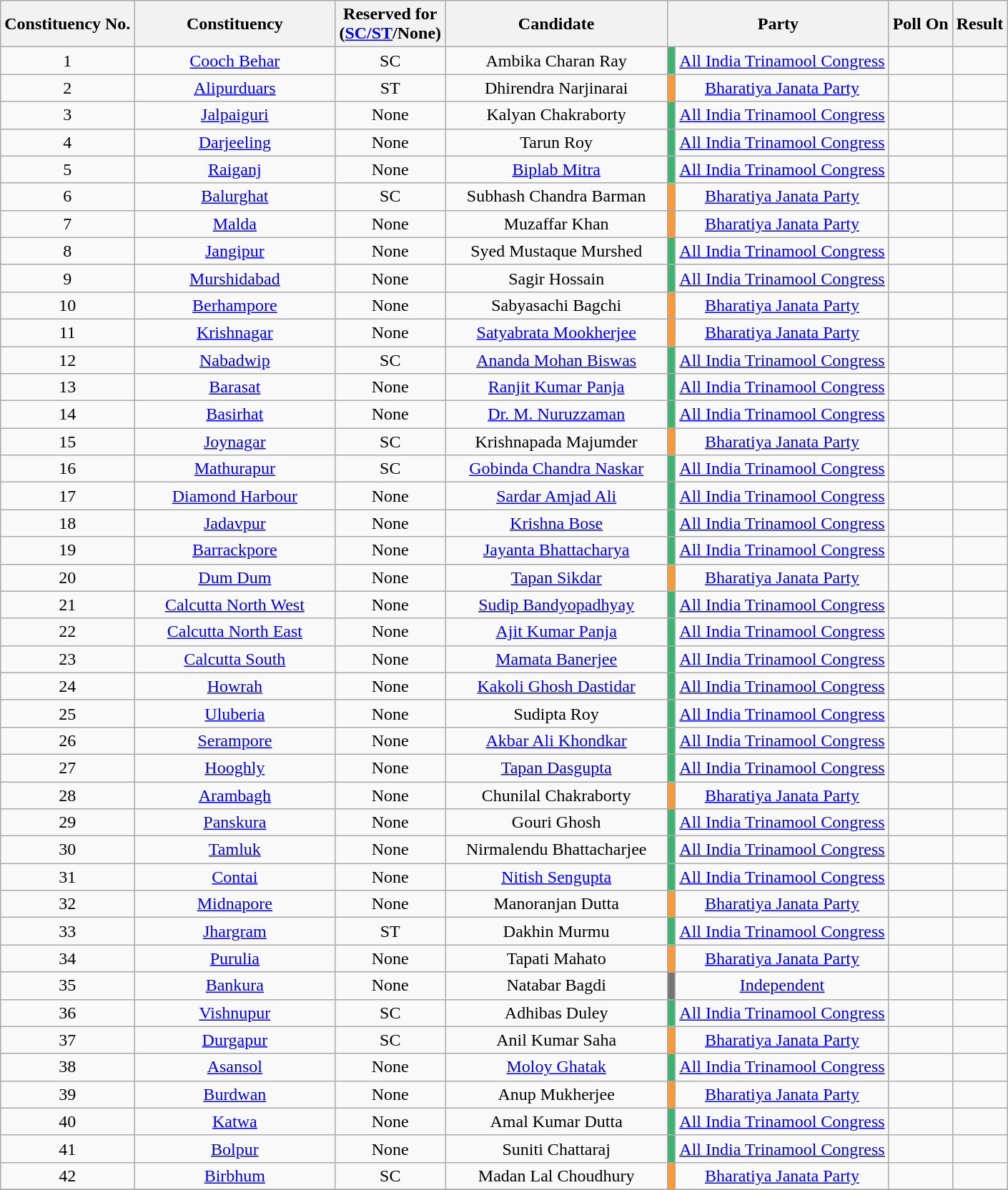<table class="wikitable sortable" style="text-align:center">
<tr>
<th>Constituency No.</th>
<th style="width:180px;">Constituency</th>
<th>Reserved for<br>(<a href='#'>SC/ST</a>/None)</th>
<th style="width:200px;">Candidate</th>
<th colspan="2">Party</th>
<th>Poll On</th>
<th>Result</th>
</tr>
<tr>
<td>1</td>
<td><a href='#'>Cooch Behar</a></td>
<td>SC</td>
<td>Ambika Charan Ray</td>
<td bgcolor=#3CB371></td>
<td><a href='#'>All India Trinamool Congress</a></td>
<td></td>
<td></td>
</tr>
<tr>
<td>2</td>
<td><a href='#'>Alipurduars</a></td>
<td>ST</td>
<td>Dhirendra Narjinarai</td>
<td bgcolor=#FF9933></td>
<td><a href='#'>Bharatiya Janata Party</a></td>
<td></td>
<td></td>
</tr>
<tr>
<td>3</td>
<td><a href='#'>Jalpaiguri</a></td>
<td>None</td>
<td>Kalyan Chakraborty</td>
<td bgcolor=#3CB371></td>
<td><a href='#'>All India Trinamool Congress</a></td>
<td></td>
<td></td>
</tr>
<tr>
<td>4</td>
<td><a href='#'>Darjeeling</a></td>
<td>None</td>
<td>Tarun Roy</td>
<td bgcolor=#3CB371></td>
<td><a href='#'>All India Trinamool Congress</a></td>
<td></td>
<td></td>
</tr>
<tr>
<td>5</td>
<td><a href='#'>Raiganj</a></td>
<td>None</td>
<td><a href='#'>Biplab Mitra</a></td>
<td bgcolor=#3CB371></td>
<td><a href='#'>All India Trinamool Congress</a></td>
<td></td>
<td></td>
</tr>
<tr>
<td>6</td>
<td><a href='#'>Balurghat</a></td>
<td>SC</td>
<td>Subhash Chandra Barman</td>
<td bgcolor=#FF9933></td>
<td><a href='#'>Bharatiya Janata Party</a></td>
<td></td>
<td></td>
</tr>
<tr>
<td>7</td>
<td><a href='#'>Malda</a></td>
<td>None</td>
<td>Muzaffar Khan</td>
<td bgcolor=#FF9933></td>
<td><a href='#'>Bharatiya Janata Party</a></td>
<td></td>
<td></td>
</tr>
<tr>
<td>8</td>
<td><a href='#'>Jangipur</a></td>
<td>None</td>
<td>Syed Mustaque Murshed</td>
<td bgcolor=#3CB371></td>
<td><a href='#'>All India Trinamool Congress</a></td>
<td></td>
<td></td>
</tr>
<tr>
<td>9</td>
<td><a href='#'>Murshidabad</a></td>
<td>None</td>
<td>Sagir Hossain</td>
<td bgcolor=#3CB371></td>
<td><a href='#'>All India Trinamool Congress</a></td>
<td></td>
<td></td>
</tr>
<tr>
<td>10</td>
<td><a href='#'>Berhampore</a></td>
<td>None</td>
<td>Sabyasachi Bagchi</td>
<td bgcolor=#FF9933></td>
<td><a href='#'>Bharatiya Janata Party</a></td>
<td></td>
<td></td>
</tr>
<tr>
<td>11</td>
<td><a href='#'>Krishnagar</a></td>
<td>None</td>
<td><a href='#'>Satyabrata Mookherjee</a></td>
<td bgcolor=#FF9933></td>
<td><a href='#'>Bharatiya Janata Party</a></td>
<td></td>
<td></td>
</tr>
<tr>
<td>12</td>
<td><a href='#'>Nabadwip</a></td>
<td>SC</td>
<td><a href='#'>Ananda Mohan Biswas</a></td>
<td bgcolor=#3CB371></td>
<td><a href='#'>All India Trinamool Congress</a></td>
<td></td>
<td></td>
</tr>
<tr>
<td>13</td>
<td><a href='#'>Barasat</a></td>
<td>None</td>
<td><a href='#'>Ranjit Kumar Panja</a></td>
<td bgcolor=#3CB371></td>
<td><a href='#'>All India Trinamool Congress</a></td>
<td></td>
<td></td>
</tr>
<tr>
<td>14</td>
<td><a href='#'>Basirhat</a></td>
<td>None</td>
<td><a href='#'>Dr. M. Nuruzzaman</a></td>
<td bgcolor=#3CB371></td>
<td><a href='#'>All India Trinamool Congress</a></td>
<td></td>
<td></td>
</tr>
<tr>
<td>15</td>
<td><a href='#'>Joynagar</a></td>
<td>SC</td>
<td>Krishnapada Majumder</td>
<td bgcolor=#FF9933></td>
<td><a href='#'>Bharatiya Janata Party</a></td>
<td></td>
<td></td>
</tr>
<tr>
<td>16</td>
<td><a href='#'>Mathurapur</a></td>
<td>SC</td>
<td><a href='#'>Gobinda Chandra Naskar</a></td>
<td bgcolor=#3CB371></td>
<td><a href='#'>All India Trinamool Congress</a></td>
<td></td>
<td></td>
</tr>
<tr>
<td>17</td>
<td><a href='#'>Diamond Harbour</a></td>
<td>None</td>
<td><a href='#'>Sardar Amjad Ali</a></td>
<td bgcolor=#3CB371></td>
<td><a href='#'>All India Trinamool Congress</a></td>
<td></td>
<td></td>
</tr>
<tr>
<td>18</td>
<td><a href='#'>Jadavpur</a></td>
<td>None</td>
<td><a href='#'>Krishna Bose</a></td>
<td bgcolor=#3CB371></td>
<td><a href='#'>All India Trinamool Congress</a></td>
<td></td>
<td></td>
</tr>
<tr>
<td>19</td>
<td><a href='#'>Barrackpore</a></td>
<td>None</td>
<td><a href='#'>Jayanta Bhattacharya</a></td>
<td bgcolor=#3CB371></td>
<td><a href='#'>All India Trinamool Congress</a></td>
<td></td>
<td></td>
</tr>
<tr>
<td>20</td>
<td><a href='#'>Dum Dum</a></td>
<td>None</td>
<td><a href='#'>Tapan Sikdar</a></td>
<td bgcolor=#FF9933></td>
<td><a href='#'>Bharatiya Janata Party</a></td>
<td></td>
<td></td>
</tr>
<tr>
<td>21</td>
<td><a href='#'>Calcutta North West</a></td>
<td>None</td>
<td><a href='#'>Sudip Bandyopadhyay</a></td>
<td bgcolor=#3CB371></td>
<td><a href='#'>All India Trinamool Congress</a></td>
<td></td>
<td></td>
</tr>
<tr>
<td>22</td>
<td><a href='#'>Calcutta North East</a></td>
<td>None</td>
<td><a href='#'>Ajit Kumar Panja</a></td>
<td bgcolor=#3CB371></td>
<td><a href='#'>All India Trinamool Congress</a></td>
<td></td>
<td></td>
</tr>
<tr>
<td>23</td>
<td><a href='#'>Calcutta South</a></td>
<td>None</td>
<td><a href='#'>Mamata Banerjee</a></td>
<td bgcolor=#3CB371></td>
<td><a href='#'>All India Trinamool Congress</a></td>
<td></td>
<td></td>
</tr>
<tr>
<td>24</td>
<td><a href='#'>Howrah</a></td>
<td>None</td>
<td><a href='#'>Kakoli Ghosh Dastidar</a></td>
<td bgcolor=#3CB371></td>
<td><a href='#'>All India Trinamool Congress</a></td>
<td></td>
<td></td>
</tr>
<tr>
<td>25</td>
<td><a href='#'>Uluberia</a></td>
<td>None</td>
<td>Sudipta Roy</td>
<td bgcolor=#3CB371></td>
<td><a href='#'>All India Trinamool Congress</a></td>
<td></td>
<td></td>
</tr>
<tr>
<td>26</td>
<td><a href='#'>Serampore</a></td>
<td>None</td>
<td><a href='#'>Akbar Ali Khondkar</a></td>
<td bgcolor=#3CB371></td>
<td><a href='#'>All India Trinamool Congress</a></td>
<td></td>
<td></td>
</tr>
<tr>
<td>27</td>
<td><a href='#'>Hooghly</a></td>
<td>None</td>
<td><a href='#'>Tapan Dasgupta</a></td>
<td bgcolor=#3CB371></td>
<td><a href='#'>All India Trinamool Congress</a></td>
<td></td>
<td></td>
</tr>
<tr>
<td>28</td>
<td><a href='#'>Arambagh</a></td>
<td>None</td>
<td>Chunilal Chakraborty</td>
<td bgcolor=#FF9933></td>
<td><a href='#'>Bharatiya Janata Party</a></td>
<td></td>
<td></td>
</tr>
<tr>
<td>29</td>
<td><a href='#'>Panskura</a></td>
<td>None</td>
<td>Gouri Ghosh</td>
<td bgcolor=#3CB371></td>
<td><a href='#'>All India Trinamool Congress</a></td>
<td></td>
<td></td>
</tr>
<tr>
<td>30</td>
<td><a href='#'>Tamluk</a></td>
<td>None</td>
<td>Nirmalendu Bhattacharjee</td>
<td bgcolor=#3CB371></td>
<td><a href='#'>All India Trinamool Congress</a></td>
<td></td>
<td></td>
</tr>
<tr>
<td>31</td>
<td><a href='#'>Contai</a></td>
<td>None</td>
<td><a href='#'>Nitish Sengupta</a></td>
<td bgcolor=#3CB371></td>
<td><a href='#'>All India Trinamool Congress</a></td>
<td></td>
<td></td>
</tr>
<tr>
<td>32</td>
<td><a href='#'>Midnapore</a></td>
<td>None</td>
<td>Manoranjan Dutta</td>
<td bgcolor=#FF9933></td>
<td><a href='#'>Bharatiya Janata Party</a></td>
<td></td>
<td></td>
</tr>
<tr>
<td>33</td>
<td><a href='#'>Jhargram</a></td>
<td>ST</td>
<td>Dakhin Murmu</td>
<td bgcolor=#3CB371></td>
<td><a href='#'>All India Trinamool Congress</a></td>
<td></td>
<td></td>
</tr>
<tr>
<td>34</td>
<td><a href='#'>Purulia</a></td>
<td>None</td>
<td>Tapati Mahato</td>
<td bgcolor=#FF9933></td>
<td><a href='#'>Bharatiya Janata Party</a></td>
<td></td>
<td></td>
</tr>
<tr>
<td>35</td>
<td><a href='#'>Bankura</a></td>
<td>None</td>
<td>Natabar Bagdi</td>
<td bgcolor=#757575></td>
<td><a href='#'>Independent</a></td>
<td></td>
<td></td>
</tr>
<tr>
<td>36</td>
<td><a href='#'>Vishnupur</a></td>
<td>SC</td>
<td>Adhibas Duley</td>
<td bgcolor=#3CB371></td>
<td><a href='#'>All India Trinamool Congress</a></td>
<td></td>
<td></td>
</tr>
<tr>
<td>37</td>
<td><a href='#'>Durgapur</a></td>
<td>SC</td>
<td>Anil Kumar Saha</td>
<td bgcolor=#FF9933></td>
<td><a href='#'>Bharatiya Janata Party</a></td>
<td></td>
<td></td>
</tr>
<tr>
<td>38</td>
<td><a href='#'>Asansol</a></td>
<td>None</td>
<td><a href='#'>Moloy Ghatak</a></td>
<td bgcolor=#3CB371></td>
<td><a href='#'>All India Trinamool Congress</a></td>
<td></td>
<td></td>
</tr>
<tr>
<td>39</td>
<td><a href='#'>Burdwan</a></td>
<td>None</td>
<td>Anup Mukherjee</td>
<td bgcolor=#FF9933></td>
<td><a href='#'>Bharatiya Janata Party</a></td>
<td></td>
<td></td>
</tr>
<tr>
<td>40</td>
<td><a href='#'>Katwa</a></td>
<td>None</td>
<td>Amal Kumar Dutta</td>
<td bgcolor=#3CB371></td>
<td><a href='#'>All India Trinamool Congress</a></td>
<td></td>
<td></td>
</tr>
<tr>
<td>41</td>
<td><a href='#'>Bolpur</a></td>
<td>None</td>
<td>Suniti Chattaraj</td>
<td bgcolor=#3CB371></td>
<td><a href='#'>All India Trinamool Congress</a></td>
<td></td>
<td></td>
</tr>
<tr>
<td>42</td>
<td><a href='#'>Birbhum</a></td>
<td>SC</td>
<td>Madan Lal Choudhury</td>
<td bgcolor=#FF9933></td>
<td><a href='#'>Bharatiya Janata Party</a></td>
<td></td>
<td></td>
</tr>
<tr>
</tr>
</table>
